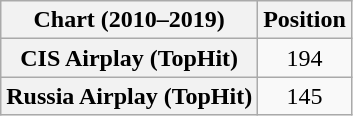<table class="wikitable sortable plainrowheaders" style="text-align:center">
<tr>
<th scope="col">Chart (2010–2019)</th>
<th scope="col">Position</th>
</tr>
<tr>
<th scope="row">CIS Airplay (TopHit)</th>
<td>194</td>
</tr>
<tr>
<th scope="row">Russia Airplay (TopHit)</th>
<td>145</td>
</tr>
</table>
